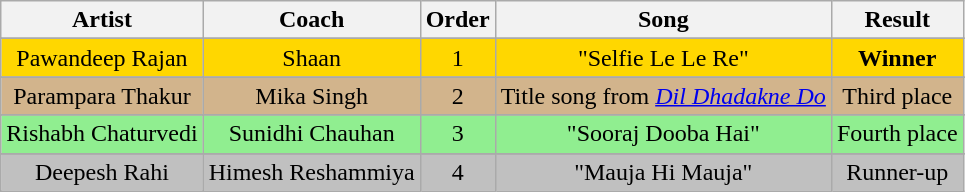<table class="wikitable sortable" style="text-align: center; width: auto;">
<tr>
<th>Artist</th>
<th>Coach</th>
<th>Order</th>
<th>Song</th>
<th>Result</th>
</tr>
<tr>
</tr>
<tr bgcolor=gold>
<td rowspan="1">Pawandeep Rajan</td>
<td rowspan="1">Shaan</td>
<td>1</td>
<td>"Selfie Le Le Re"</td>
<td rowspan="1"><strong>Winner</strong></td>
</tr>
<tr>
</tr>
<tr bgcolor=Tan>
<td rowspan="1">Parampara Thakur</td>
<td rowspan="1">Mika Singh</td>
<td>2</td>
<td>Title song from <em><a href='#'>Dil Dhadakne Do</a></em></td>
<td rowspan="1">Third place</td>
</tr>
<tr>
</tr>
<tr bgcolor=lightgreen>
<td rowspan="1">Rishabh Chaturvedi</td>
<td rowspan="1">Sunidhi Chauhan</td>
<td>3</td>
<td>"Sooraj Dooba Hai"</td>
<td rowspan="1">Fourth place</td>
</tr>
<tr>
</tr>
<tr bgcolor=silver>
<td rowspan="1">Deepesh Rahi</td>
<td rowspan="1">Himesh Reshammiya</td>
<td>4</td>
<td>"Mauja Hi Mauja"</td>
<td rowspan="1">Runner-up</td>
</tr>
</table>
